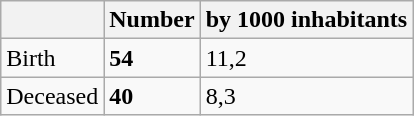<table class="wikitable">
<tr>
<th></th>
<th>Number</th>
<th>by 1000 inhabitants</th>
</tr>
<tr>
<td>Birth</td>
<td><strong>54</strong></td>
<td>11,2</td>
</tr>
<tr>
<td>Deceased</td>
<td><strong>40</strong></td>
<td>8,3</td>
</tr>
</table>
